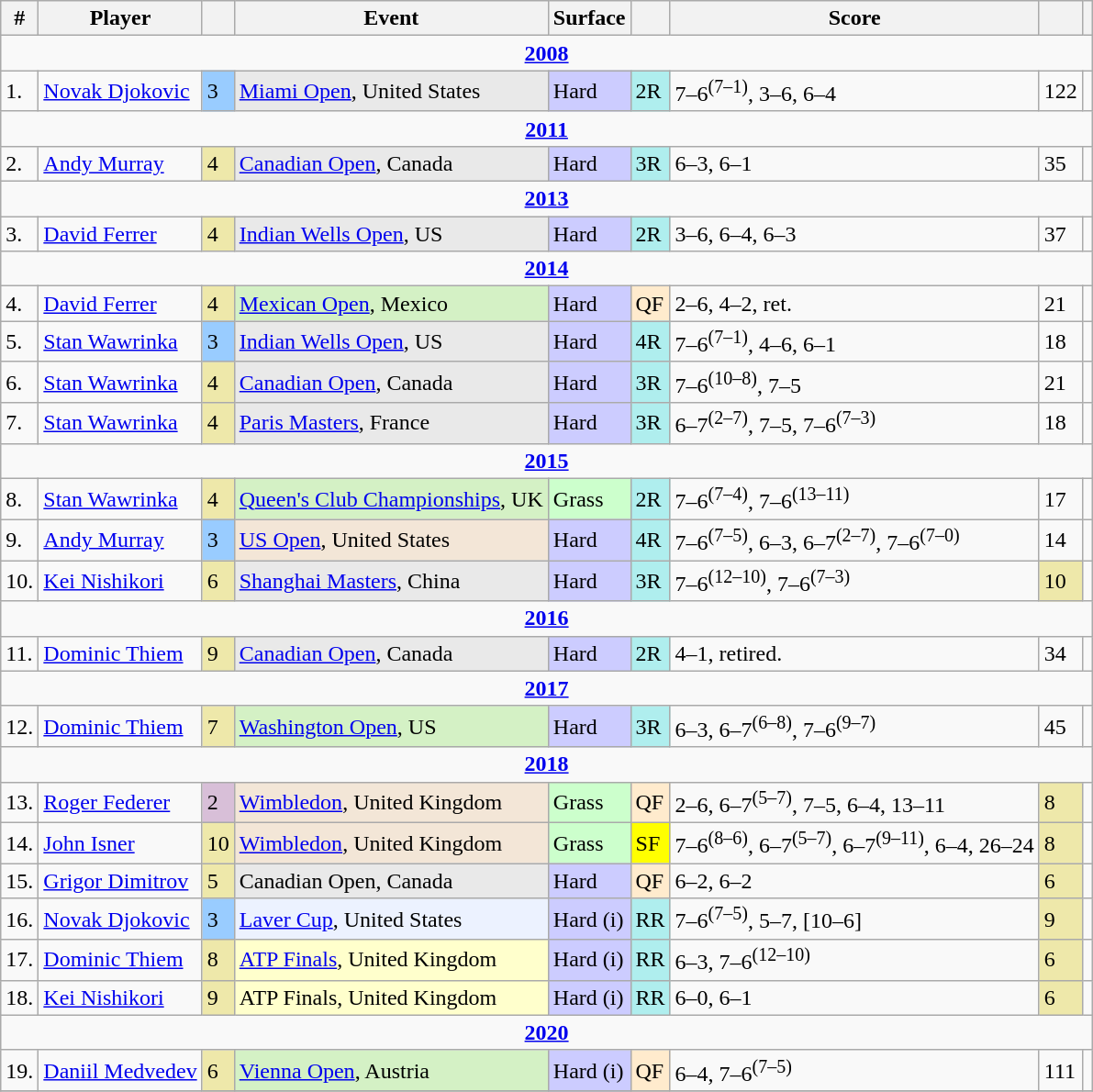<table class="wikitable sortable">
<tr>
<th class="unsortable">#</th>
<th>Player</th>
<th></th>
<th>Event</th>
<th>Surface</th>
<th class="unsortable"></th>
<th class="unsortable">Score</th>
<th></th>
<th></th>
</tr>
<tr>
<td colspan=9 style=text-align:center><strong><a href='#'>2008</a></strong></td>
</tr>
<tr>
<td>1.</td>
<td> <a href='#'>Novak Djokovic</a></td>
<td bgcolor=99ccff>3</td>
<td bgcolor=e9e9e9><a href='#'>Miami Open</a>, United States</td>
<td bgcolor=ccccff>Hard</td>
<td bgcolor=afeeee>2R</td>
<td>7–6<sup>(7–1)</sup>, 3–6, 6–4</td>
<td>122</td>
<td></td>
</tr>
<tr>
<td colspan=9 style=text-align:center><strong><a href='#'>2011</a></strong></td>
</tr>
<tr>
<td>2.</td>
<td> <a href='#'>Andy Murray</a></td>
<td bgcolor=EEE8AA>4</td>
<td bgcolor=E9E9E9><a href='#'>Canadian Open</a>, Canada</td>
<td bgcolor=ccccff>Hard</td>
<td bgcolor=afeeee>3R</td>
<td>6–3, 6–1</td>
<td>35</td>
<td></td>
</tr>
<tr>
<td colspan=9 style=text-align:center><strong><a href='#'>2013</a></strong></td>
</tr>
<tr>
<td>3.</td>
<td> <a href='#'>David Ferrer</a></td>
<td bgcolor=EEE8AA>4</td>
<td bgcolor=E9E9E9><a href='#'>Indian Wells Open</a>, US</td>
<td bgcolor=ccccff>Hard</td>
<td bgcolor=afeeee>2R</td>
<td>3–6, 6–4, 6–3</td>
<td>37</td>
<td></td>
</tr>
<tr>
<td colspan=9 style=text-align:center><strong><a href='#'>2014</a></strong></td>
</tr>
<tr>
<td>4.</td>
<td> <a href='#'>David Ferrer</a></td>
<td bgcolor=EEE8AA>4</td>
<td bgcolor=d4f1c5><a href='#'>Mexican Open</a>, Mexico</td>
<td bgcolor=ccccff>Hard</td>
<td bgcolor=ffebcd>QF</td>
<td>2–6, 4–2, ret.</td>
<td>21</td>
<td></td>
</tr>
<tr>
<td>5.</td>
<td> <a href='#'>Stan Wawrinka</a></td>
<td bgcolor=99ccff>3</td>
<td bgcolor=E9E9E9><a href='#'>Indian Wells Open</a>, US</td>
<td bgcolor=ccccff>Hard</td>
<td bgcolor=afeeee>4R</td>
<td>7–6<sup>(7–1)</sup>, 4–6, 6–1</td>
<td>18</td>
<td></td>
</tr>
<tr>
<td>6.</td>
<td> <a href='#'>Stan Wawrinka</a></td>
<td bgcolor=EEE8AA>4</td>
<td bgcolor=E9E9E9><a href='#'>Canadian Open</a>, Canada</td>
<td bgcolor=ccccff>Hard</td>
<td bgcolor=afeeee>3R</td>
<td>7–6<sup>(10–8)</sup>, 7–5</td>
<td>21</td>
<td></td>
</tr>
<tr>
<td>7.</td>
<td> <a href='#'>Stan Wawrinka</a></td>
<td bgcolor=EEE8AA>4</td>
<td bgcolor=E9E9E9><a href='#'>Paris Masters</a>, France</td>
<td bgcolor=ccccff>Hard</td>
<td bgcolor=afeeee>3R</td>
<td>6–7<sup>(2–7)</sup>, 7–5, 7–6<sup>(7–3)</sup></td>
<td>18</td>
<td></td>
</tr>
<tr>
<td colspan=9 style=text-align:center><strong><a href='#'>2015</a></strong></td>
</tr>
<tr>
<td>8.</td>
<td> <a href='#'>Stan Wawrinka</a></td>
<td bgcolor=EEE8AA>4</td>
<td bgcolor=d4f1c5><a href='#'>Queen's Club Championships</a>, UK</td>
<td bgcolor=ccffcc>Grass</td>
<td bgcolor=afeeee>2R</td>
<td>7–6<sup>(7–4)</sup>, 7–6<sup>(13–11)</sup></td>
<td>17</td>
<td></td>
</tr>
<tr>
<td>9.</td>
<td> <a href='#'>Andy Murray</a></td>
<td bgcolor=99ccff>3</td>
<td bgcolor=f3e6d7><a href='#'>US Open</a>, United States</td>
<td bgcolor=ccccff>Hard</td>
<td bgcolor=afeeee>4R</td>
<td>7–6<sup>(7–5)</sup>, 6–3, 6–7<sup>(2–7)</sup>, 7–6<sup>(7–0)</sup></td>
<td>14</td>
<td></td>
</tr>
<tr>
<td>10.</td>
<td> <a href='#'>Kei Nishikori</a></td>
<td bgcolor=EEE8AA>6</td>
<td bgcolor=E9E9E9><a href='#'>Shanghai Masters</a>, China</td>
<td bgcolor=ccccff>Hard</td>
<td bgcolor=afeeee>3R</td>
<td>7–6<sup>(12–10)</sup>, 7–6<sup>(7–3)</sup></td>
<td bgcolor=eee8aa>10</td>
<td></td>
</tr>
<tr>
<td colspan=9 style=text-align:center><strong><a href='#'>2016</a></strong></td>
</tr>
<tr>
<td>11.</td>
<td> <a href='#'>Dominic Thiem</a></td>
<td bgcolor=EEE8AA>9</td>
<td bgcolor=E9E9E9><a href='#'>Canadian Open</a>, Canada</td>
<td bgcolor=ccccff>Hard</td>
<td bgcolor=afeeee>2R</td>
<td>4–1, retired.</td>
<td>34</td>
<td></td>
</tr>
<tr>
<td colspan=9 style=text-align:center><strong><a href='#'>2017</a></strong></td>
</tr>
<tr>
<td>12.</td>
<td> <a href='#'>Dominic Thiem</a></td>
<td bgcolor=EEE8AA>7</td>
<td bgcolor=d4f1c5><a href='#'>Washington Open</a>, US</td>
<td bgcolor=ccccff>Hard</td>
<td bgcolor=afeeee>3R</td>
<td>6–3, 6–7<sup>(6–8)</sup>, 7–6<sup>(9–7)</sup></td>
<td>45</td>
<td></td>
</tr>
<tr>
<td colspan=9 style=text-align:center><strong><a href='#'>2018</a></strong></td>
</tr>
<tr>
<td>13.</td>
<td> <a href='#'>Roger Federer</a></td>
<td bgcolor=thistle>2</td>
<td bgcolor=f3e6d7><a href='#'>Wimbledon</a>, United Kingdom</td>
<td bgcolor=ccffcc>Grass</td>
<td bgcolor=ffebcd>QF</td>
<td>2–6, 6–7<sup>(5–7)</sup>, 7–5, 6–4, 13–11</td>
<td bgcolor=eee8aa>8</td>
<td></td>
</tr>
<tr>
<td>14.</td>
<td> <a href='#'>John Isner</a></td>
<td bgcolor=EEE8AA>10</td>
<td bgcolor=f3e6d7><a href='#'>Wimbledon</a>, United Kingdom</td>
<td bgcolor=ccffcc>Grass</td>
<td bgcolor=yellow>SF</td>
<td>7–6<sup>(8–6)</sup>, 6–7<sup>(5–7)</sup>, 6–7<sup>(9–11)</sup>, 6–4, 26–24</td>
<td bgcolor=eee8aa>8</td>
<td></td>
</tr>
<tr>
<td>15.</td>
<td> <a href='#'>Grigor Dimitrov</a></td>
<td bgcolor=EEE8AA>5</td>
<td bgcolor=e9e9e9>Canadian Open, Canada</td>
<td bgcolor=ccccff>Hard</td>
<td bgcolor=ffebcd>QF</td>
<td>6–2, 6–2</td>
<td bgcolor=eee8aa>6</td>
<td></td>
</tr>
<tr>
<td>16.</td>
<td> <a href='#'>Novak Djokovic</a></td>
<td bgcolor=99ccff>3</td>
<td bgcolor=ecf2ff><a href='#'>Laver Cup</a>, United States</td>
<td bgcolor=ccccff>Hard (i)</td>
<td bgcolor=afeeee>RR</td>
<td>7–6<sup>(7–5)</sup>, 5–7, [10–6]</td>
<td bgcolor=eee8aa>9</td>
<td></td>
</tr>
<tr>
<td>17.</td>
<td> <a href='#'>Dominic Thiem</a></td>
<td bgcolor=EEE8AA>8</td>
<td bgcolor=ffffcc><a href='#'>ATP Finals</a>, United Kingdom</td>
<td bgcolor=ccccff>Hard (i)</td>
<td bgcolor=afeeee>RR</td>
<td>6–3, 7–6<sup>(12–10)</sup></td>
<td bgcolor=eee8aa>6</td>
<td></td>
</tr>
<tr>
<td>18.</td>
<td> <a href='#'>Kei Nishikori</a></td>
<td bgcolor=EEE8AA>9</td>
<td bgcolor=FFFFCC>ATP Finals, United Kingdom</td>
<td bgcolor=CCCCFF>Hard (i)</td>
<td bgcolor=AFEEEE>RR</td>
<td>6–0, 6–1</td>
<td bgcolor=EEE8AA>6</td>
<td></td>
</tr>
<tr>
<td colspan=9 style=text-align:center><strong><a href='#'>2020</a></strong></td>
</tr>
<tr>
<td>19.</td>
<td> <a href='#'>Daniil Medvedev</a></td>
<td bgcolor=EEE8AA>6</td>
<td bgcolor=d4f1c5><a href='#'>Vienna Open</a>, Austria</td>
<td bgcolor=CCCCFF>Hard (i)</td>
<td bgcolor=ffebcd>QF</td>
<td>6–4, 7–6<sup>(7–5)</sup></td>
<td>111</td>
<td></td>
</tr>
<tr>
</tr>
</table>
